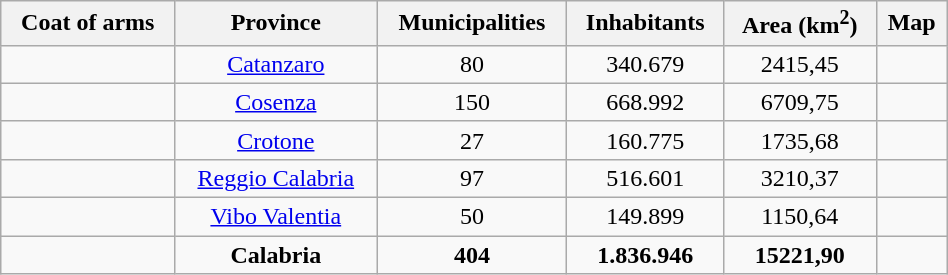<table class="wikitable center" style="text-align:center; width:50%;">
<tr>
<th>Coat of arms</th>
<th>Province</th>
<th>Municipalities</th>
<th>Inhabitants</th>
<th>Area (km<sup>2</sup>)</th>
<th>Map</th>
</tr>
<tr>
<td></td>
<td><a href='#'>Catanzaro</a></td>
<td>80</td>
<td>340.679</td>
<td>2415,45</td>
<td></td>
</tr>
<tr>
<td></td>
<td><a href='#'>Cosenza</a></td>
<td>150</td>
<td>668.992</td>
<td>6709,75</td>
<td></td>
</tr>
<tr>
<td></td>
<td><a href='#'>Crotone</a></td>
<td>27</td>
<td>160.775</td>
<td>1735,68</td>
<td></td>
</tr>
<tr>
<td></td>
<td><a href='#'>Reggio Calabria</a></td>
<td>97</td>
<td>516.601</td>
<td>3210,37</td>
<td></td>
</tr>
<tr>
<td></td>
<td><a href='#'>Vibo Valentia</a></td>
<td>50</td>
<td>149.899</td>
<td>1150,64</td>
<td></td>
</tr>
<tr>
<td></td>
<td><strong>Calabria</strong></td>
<td><strong>404</strong></td>
<td><strong>1.836.946</strong></td>
<td><strong>15221,90</strong></td>
<td></td>
</tr>
</table>
